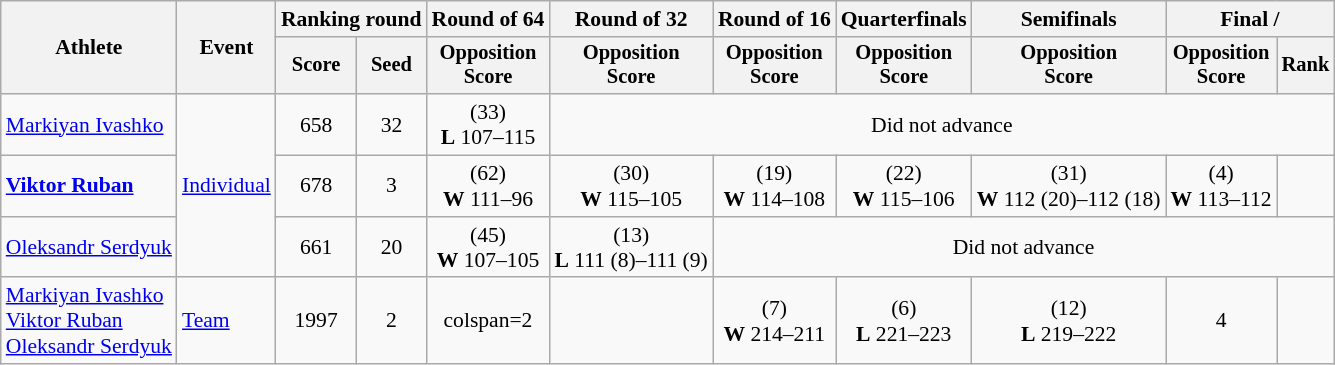<table class="wikitable" style="font-size:90%">
<tr>
<th rowspan="2">Athlete</th>
<th rowspan="2">Event</th>
<th colspan="2">Ranking round</th>
<th>Round of 64</th>
<th>Round of 32</th>
<th>Round of 16</th>
<th>Quarterfinals</th>
<th>Semifinals</th>
<th colspan="2">Final / </th>
</tr>
<tr style="font-size:95%">
<th>Score</th>
<th>Seed</th>
<th>Opposition<br>Score</th>
<th>Opposition<br>Score</th>
<th>Opposition<br>Score</th>
<th>Opposition<br>Score</th>
<th>Opposition<br>Score</th>
<th>Opposition<br>Score</th>
<th>Rank</th>
</tr>
<tr align=center>
<td align=left><a href='#'>Markiyan Ivashko</a></td>
<td align=left rowspan=3><a href='#'>Individual</a></td>
<td>658</td>
<td>32</td>
<td> (33)<br><strong>L</strong> 107–115</td>
<td colspan=6>Did not advance</td>
</tr>
<tr align=center>
<td align=left><strong><a href='#'>Viktor Ruban</a></strong></td>
<td>678</td>
<td>3</td>
<td> (62)<br><strong>W</strong> 111–96</td>
<td> (30)<br><strong>W</strong> 115–105</td>
<td> (19)<br><strong>W</strong> 114–108</td>
<td> (22)<br><strong>W</strong> 115–106</td>
<td> (31)<br><strong>W</strong> 112 (20)–112 (18)</td>
<td> (4)<br><strong>W</strong> 113–112</td>
<td></td>
</tr>
<tr align=center>
<td align=left><a href='#'>Oleksandr Serdyuk</a></td>
<td>661</td>
<td>20</td>
<td> (45)<br><strong>W</strong> 107–105</td>
<td> (13)<br><strong>L</strong> 111 (8)–111 (9)</td>
<td colspan=5>Did not advance</td>
</tr>
<tr align=center>
<td align=left><a href='#'>Markiyan Ivashko</a><br><a href='#'>Viktor Ruban</a><br><a href='#'>Oleksandr Serdyuk</a></td>
<td align=left><a href='#'>Team</a></td>
<td>1997</td>
<td>2</td>
<td>colspan=2 </td>
<td></td>
<td> (7)<br><strong>W</strong> 214–211</td>
<td> (6)<br><strong>L</strong> 221–223</td>
<td> (12)<br><strong>L</strong> 219–222</td>
<td>4</td>
</tr>
</table>
